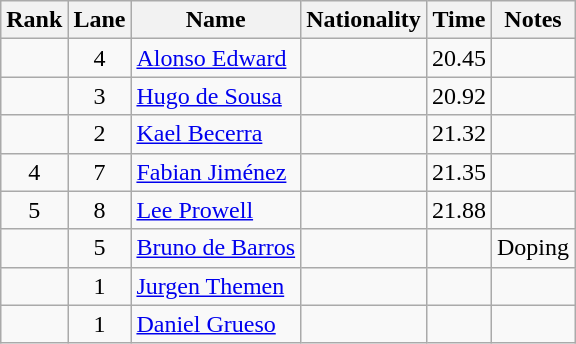<table class="wikitable sortable" style="text-align:center">
<tr>
<th>Rank</th>
<th>Lane</th>
<th>Name</th>
<th>Nationality</th>
<th>Time</th>
<th>Notes</th>
</tr>
<tr>
<td></td>
<td>4</td>
<td align=left><a href='#'>Alonso Edward</a></td>
<td align=left></td>
<td>20.45</td>
<td></td>
</tr>
<tr>
<td></td>
<td>3</td>
<td align=left><a href='#'>Hugo de Sousa</a></td>
<td align=left></td>
<td>20.92</td>
<td></td>
</tr>
<tr>
<td></td>
<td>2</td>
<td align=left><a href='#'>Kael Becerra</a></td>
<td align=left></td>
<td>21.32</td>
<td></td>
</tr>
<tr>
<td>4</td>
<td>7</td>
<td align=left><a href='#'>Fabian Jiménez</a></td>
<td align=left></td>
<td>21.35</td>
<td></td>
</tr>
<tr>
<td>5</td>
<td>8</td>
<td align=left><a href='#'>Lee Prowell</a></td>
<td align=left></td>
<td>21.88</td>
<td></td>
</tr>
<tr>
<td></td>
<td>5</td>
<td align=left><a href='#'>Bruno de Barros</a></td>
<td align=left></td>
<td></td>
<td>Doping</td>
</tr>
<tr>
<td></td>
<td>1</td>
<td align=left><a href='#'>Jurgen Themen</a></td>
<td align=left></td>
<td></td>
<td></td>
</tr>
<tr>
<td></td>
<td>1</td>
<td align=left><a href='#'>Daniel Grueso</a></td>
<td align=left></td>
<td></td>
<td></td>
</tr>
</table>
